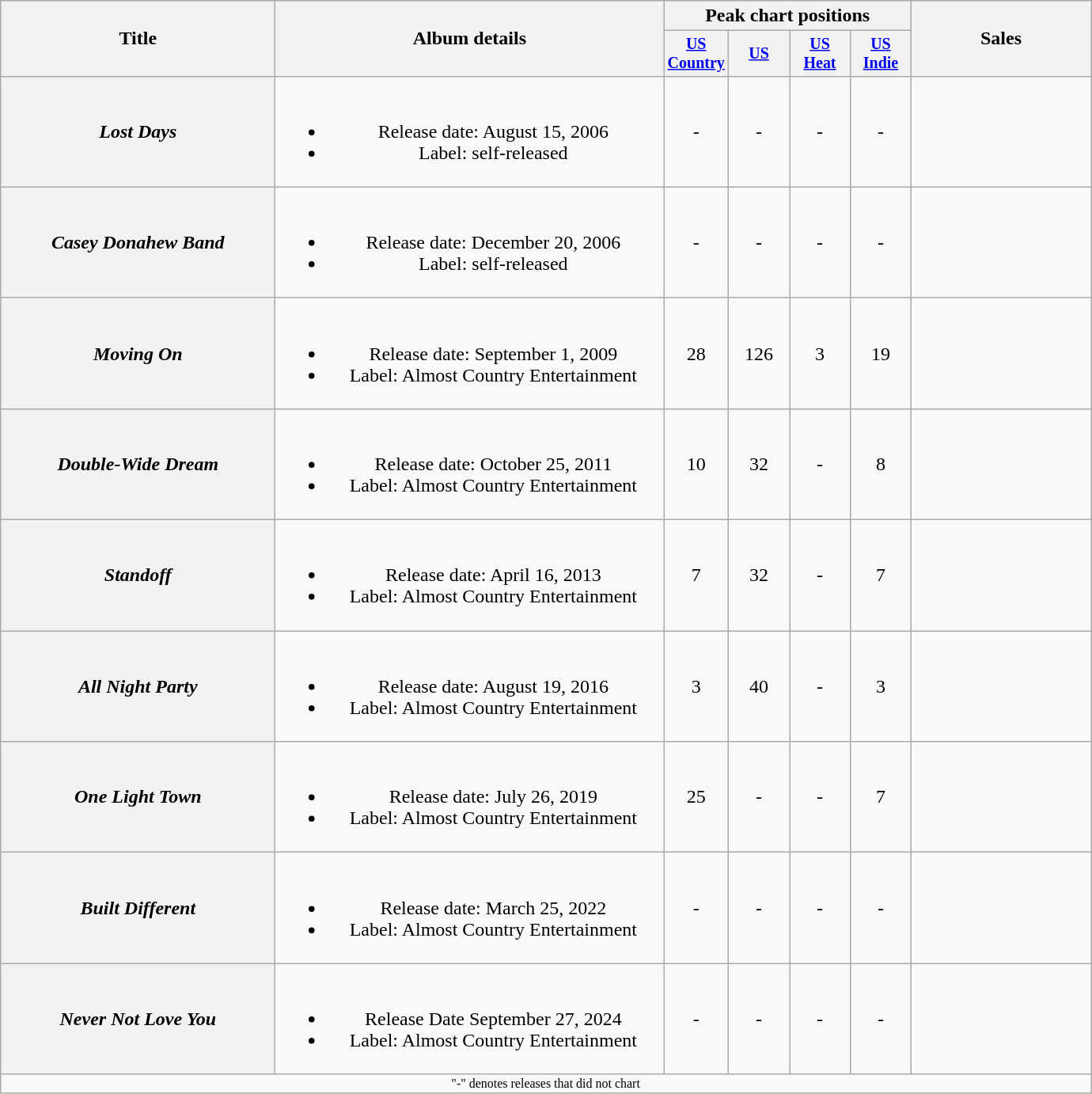<table class="wikitable plainrowheaders" style="text-align:center;">
<tr>
<th rowspan="2" style="width:14em;">Title</th>
<th rowspan="2" style="width:20em;">Album details</th>
<th colspan="4">Peak chart positions</th>
<th rowspan="2" style="width:9em;">Sales</th>
</tr>
<tr style="font-size: smaller">
<th style="width:45px;"><a href='#'>US Country</a><br></th>
<th style="width:45px;"><a href='#'>US</a><br></th>
<th style="width:45px;"><a href='#'>US Heat</a><br></th>
<th style="width:45px;"><a href='#'>US Indie</a><br></th>
</tr>
<tr>
<th scope="row"><em>Lost Days</em></th>
<td><br><ul><li>Release date: August 15, 2006</li><li>Label: self-released</li></ul></td>
<td>-</td>
<td>-</td>
<td>-</td>
<td>-</td>
<td></td>
</tr>
<tr>
<th scope="row"><em>Casey Donahew Band</em></th>
<td><br><ul><li>Release date: December 20, 2006</li><li>Label: self-released</li></ul></td>
<td>-</td>
<td>-</td>
<td>-</td>
<td>-</td>
<td></td>
</tr>
<tr>
<th scope="row"><em>Moving On</em></th>
<td><br><ul><li>Release date: September 1, 2009</li><li>Label: Almost Country Entertainment</li></ul></td>
<td>28</td>
<td>126</td>
<td>3</td>
<td>19</td>
<td></td>
</tr>
<tr>
<th scope="row"><em>Double-Wide Dream</em></th>
<td><br><ul><li>Release date: October 25, 2011</li><li>Label: Almost Country Entertainment</li></ul></td>
<td>10</td>
<td>32</td>
<td>-</td>
<td>8</td>
<td></td>
</tr>
<tr>
<th scope="row"><em>Standoff</em></th>
<td><br><ul><li>Release date: April 16, 2013</li><li>Label: Almost Country Entertainment</li></ul></td>
<td>7</td>
<td>32</td>
<td>-</td>
<td>7</td>
<td></td>
</tr>
<tr>
<th scope="row"><em>All Night Party</em></th>
<td><br><ul><li>Release date: August 19, 2016</li><li>Label: Almost Country Entertainment</li></ul></td>
<td>3</td>
<td>40</td>
<td>-</td>
<td>3</td>
<td></td>
</tr>
<tr>
<th scope="row"><em>One Light Town</em></th>
<td><br><ul><li>Release date: July 26, 2019</li><li>Label: Almost Country Entertainment</li></ul></td>
<td>25</td>
<td>-</td>
<td>-</td>
<td>7</td>
<td></td>
</tr>
<tr>
<th scope="row"><em>Built Different</em></th>
<td><br><ul><li>Release date: March 25, 2022</li><li>Label: Almost Country Entertainment</li></ul></td>
<td>-</td>
<td>-</td>
<td>-</td>
<td>-</td>
<td></td>
</tr>
<tr>
<th scope="row"><em>Never Not Love You</em></th>
<td><br><ul><li>Release Date September 27, 2024</li><li>Label: Almost Country Entertainment</li></ul></td>
<td>-</td>
<td>-</td>
<td>-</td>
<td>-</td>
<td></td>
</tr>
<tr>
<td colspan="7" style="font-size:8pt">"-" denotes releases that did not chart</td>
</tr>
</table>
